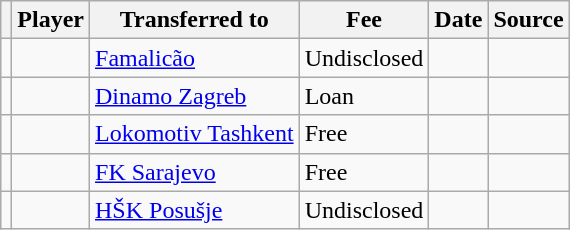<table class="wikitable plainrowheaders sortable">
<tr>
<th></th>
<th scope="col">Player</th>
<th>Transferred to</th>
<th style="width: 65px;">Fee</th>
<th scope="col">Date</th>
<th scope="col">Source</th>
</tr>
<tr>
<td align=center></td>
<td></td>
<td> <a href='#'>Famalicão</a></td>
<td>Undisclosed</td>
<td></td>
<td></td>
</tr>
<tr>
<td align=center></td>
<td></td>
<td> <a href='#'>Dinamo Zagreb</a></td>
<td>Loan</td>
<td></td>
<td></td>
</tr>
<tr>
<td align=center></td>
<td></td>
<td> <a href='#'>Lokomotiv Tashkent</a></td>
<td>Free</td>
<td></td>
<td></td>
</tr>
<tr>
<td align=center></td>
<td></td>
<td> <a href='#'>FK Sarajevo</a></td>
<td>Free</td>
<td></td>
<td></td>
</tr>
<tr>
<td align=center></td>
<td></td>
<td> <a href='#'>HŠK Posušje</a></td>
<td>Undisclosed</td>
<td></td>
<td></td>
</tr>
</table>
